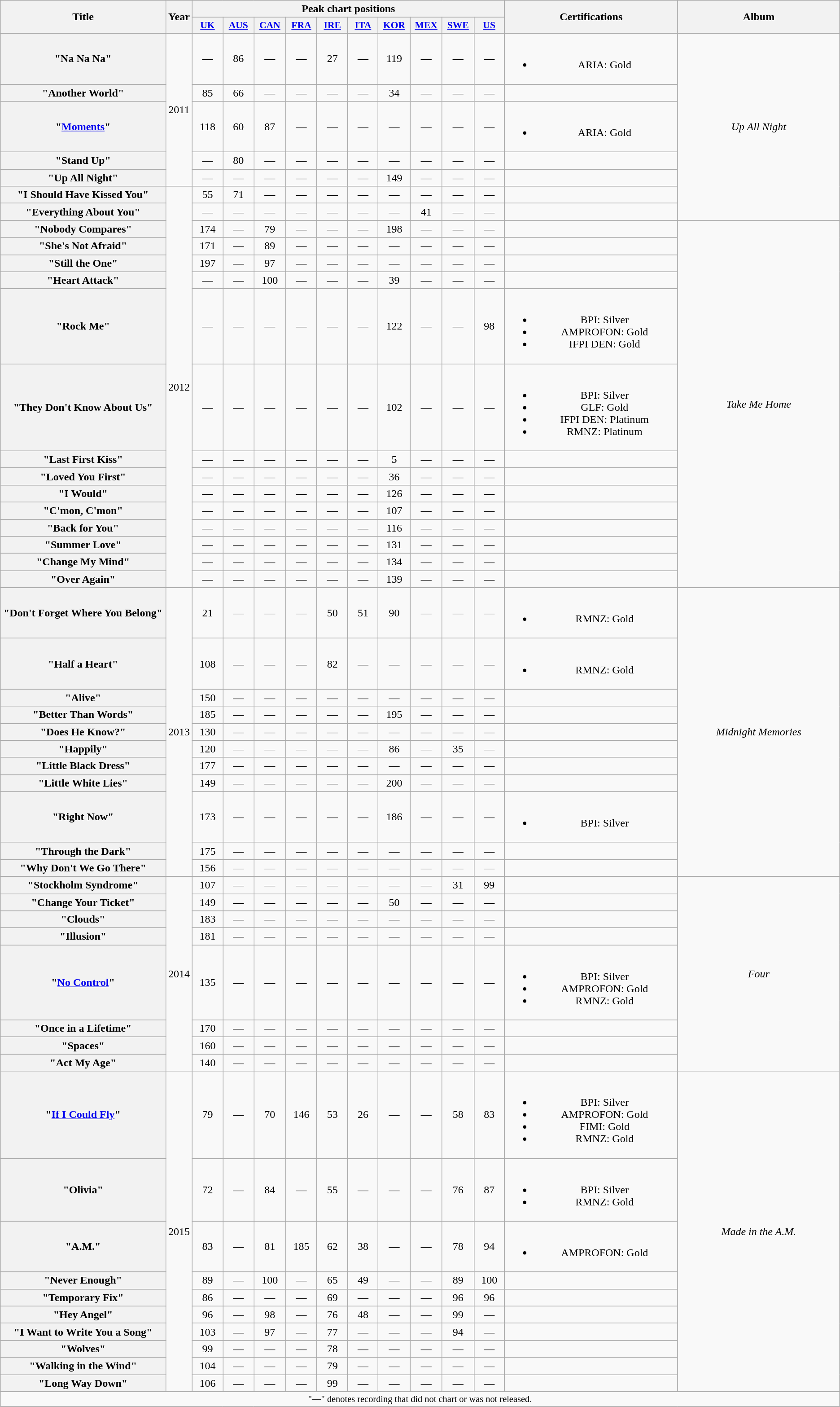<table class="wikitable plainrowheaders" style="text-align:center;">
<tr>
<th scope="col" rowspan="2" style="width:18em;">Title</th>
<th scope="col" rowspan="2">Year</th>
<th scope="col" colspan="10">Peak chart positions</th>
<th scope="col" rowspan="2" style="width:18em;">Certifications</th>
<th scope="col" rowspan="2" style="width:18em;">Album</th>
</tr>
<tr>
<th scope="col" style="width:3em;font-size:90%;"><a href='#'>UK</a><br></th>
<th scope="col" style="width:3em;font-size:90%;"><a href='#'>AUS</a><br></th>
<th scope="col" style="width:3em;font-size:90%;"><a href='#'>CAN</a><br></th>
<th scope="col" style="width:3em;font-size:90%;"><a href='#'>FRA</a><br></th>
<th scope="col" style="width:3em;font-size:90%;"><a href='#'>IRE</a><br></th>
<th scope="col" style="width:3em;font-size:90%;"><a href='#'>ITA</a><br></th>
<th scope="col" style="width:3em;font-size:90%;"><a href='#'>KOR</a><br></th>
<th scope="col" style="width:3em;font-size:90%;"><a href='#'>MEX</a><br></th>
<th scope="col" style="width:3em;font-size:90%;"><a href='#'>SWE</a><br></th>
<th scope="col" style="width:3em;font-size:90%;"><a href='#'>US</a><br></th>
</tr>
<tr>
<th scope="row">"Na Na Na"</th>
<td rowspan="5">2011</td>
<td>—</td>
<td>86</td>
<td>—</td>
<td>—</td>
<td>27</td>
<td>—</td>
<td>119</td>
<td>—</td>
<td>—</td>
<td>—</td>
<td><br><ul><li>ARIA: Gold</li></ul></td>
<td rowspan="7"><em>Up All Night</em></td>
</tr>
<tr>
<th scope="row">"Another World"</th>
<td>85</td>
<td>66</td>
<td>—</td>
<td>—</td>
<td>—</td>
<td>—</td>
<td>34</td>
<td>—</td>
<td>—</td>
<td>—</td>
<td></td>
</tr>
<tr>
<th scope="row">"<a href='#'>Moments</a>"</th>
<td>118</td>
<td>60</td>
<td>87</td>
<td>—</td>
<td>—</td>
<td>—</td>
<td>—</td>
<td>—</td>
<td>—</td>
<td>—</td>
<td><br><ul><li>ARIA: Gold</li></ul></td>
</tr>
<tr>
<th scope="row">"Stand Up"</th>
<td>—</td>
<td>80</td>
<td>—</td>
<td>—</td>
<td>—</td>
<td>—</td>
<td>—</td>
<td>—</td>
<td>—</td>
<td>—</td>
<td></td>
</tr>
<tr>
<th scope="row">"Up All Night"</th>
<td>—</td>
<td>—</td>
<td>—</td>
<td>—</td>
<td>—</td>
<td>—</td>
<td>149</td>
<td>—</td>
<td>—</td>
<td>—</td>
<td></td>
</tr>
<tr>
<th scope="row">"I Should Have Kissed You"</th>
<td rowspan="16">2012</td>
<td>55</td>
<td>71</td>
<td>—</td>
<td>—</td>
<td>—</td>
<td>—</td>
<td>—</td>
<td>—</td>
<td>—</td>
<td>—</td>
<td></td>
</tr>
<tr>
<th scope="row">"Everything About You"</th>
<td>—</td>
<td>—</td>
<td>—</td>
<td>—</td>
<td>—</td>
<td>—</td>
<td>—</td>
<td>41</td>
<td>—</td>
<td>—</td>
<td></td>
</tr>
<tr>
<th scope="row">"Nobody Compares"</th>
<td>174</td>
<td>—</td>
<td>79</td>
<td>—</td>
<td>—</td>
<td>—</td>
<td>198</td>
<td>—</td>
<td>—</td>
<td>—</td>
<td></td>
<td rowspan="14"><em>Take Me Home</em></td>
</tr>
<tr>
<th scope="row">"She's Not Afraid"</th>
<td>171</td>
<td>—</td>
<td>89</td>
<td>—</td>
<td>—</td>
<td>—</td>
<td>—</td>
<td>—</td>
<td>—</td>
<td>—</td>
<td></td>
</tr>
<tr>
<th scope="row">"Still the One"</th>
<td>197</td>
<td>—</td>
<td>97</td>
<td>—</td>
<td>—</td>
<td>—</td>
<td>—</td>
<td>—</td>
<td>—</td>
<td>—</td>
<td></td>
</tr>
<tr>
<th scope="row">"Heart Attack"</th>
<td>—</td>
<td>—</td>
<td>100</td>
<td>—</td>
<td>—</td>
<td>—</td>
<td>39</td>
<td>—</td>
<td>—</td>
<td>—</td>
<td></td>
</tr>
<tr>
<th scope="row">"Rock Me"</th>
<td>—</td>
<td>—</td>
<td>—</td>
<td>—</td>
<td>—</td>
<td>—</td>
<td>122</td>
<td>—</td>
<td>—</td>
<td>98</td>
<td><br><ul><li>BPI: Silver</li><li>AMPROFON: Gold</li><li>IFPI DEN: Gold</li></ul></td>
</tr>
<tr>
<th scope="row">"They Don't Know About Us"</th>
<td>—</td>
<td>—</td>
<td>—</td>
<td>—</td>
<td>—</td>
<td>—</td>
<td>102</td>
<td>—</td>
<td>—</td>
<td>—</td>
<td><br><ul><li>BPI: Silver</li><li>GLF: Gold</li><li>IFPI DEN: Platinum</li><li>RMNZ: Platinum</li></ul></td>
</tr>
<tr>
<th scope="row">"Last First Kiss"</th>
<td>—</td>
<td>—</td>
<td>—</td>
<td>—</td>
<td>—</td>
<td>—</td>
<td>5</td>
<td>—</td>
<td>—</td>
<td>—</td>
<td></td>
</tr>
<tr>
<th scope="row">"Loved You First"</th>
<td>—</td>
<td>—</td>
<td>—</td>
<td>—</td>
<td>—</td>
<td>—</td>
<td>36</td>
<td>—</td>
<td>—</td>
<td>—</td>
<td></td>
</tr>
<tr>
<th scope="row">"I Would"</th>
<td>—</td>
<td>—</td>
<td>—</td>
<td>—</td>
<td>—</td>
<td>—</td>
<td>126</td>
<td>—</td>
<td>—</td>
<td>—</td>
<td></td>
</tr>
<tr>
<th scope="row">"C'mon, C'mon"</th>
<td>—</td>
<td>—</td>
<td>—</td>
<td>—</td>
<td>—</td>
<td>—</td>
<td>107</td>
<td>—</td>
<td>—</td>
<td>—</td>
<td></td>
</tr>
<tr>
<th scope="row">"Back for You"</th>
<td>—</td>
<td>—</td>
<td>—</td>
<td>—</td>
<td>—</td>
<td>—</td>
<td>116</td>
<td>—</td>
<td>—</td>
<td>—</td>
<td></td>
</tr>
<tr>
<th scope="row">"Summer Love"</th>
<td>—</td>
<td>—</td>
<td>—</td>
<td>—</td>
<td>—</td>
<td>—</td>
<td>131</td>
<td>—</td>
<td>—</td>
<td>—</td>
<td></td>
</tr>
<tr>
<th scope="row">"Change My Mind"</th>
<td>—</td>
<td>—</td>
<td>—</td>
<td>—</td>
<td>—</td>
<td>—</td>
<td>134</td>
<td>—</td>
<td>—</td>
<td>—</td>
<td></td>
</tr>
<tr>
<th scope="row">"Over Again"</th>
<td>—</td>
<td>—</td>
<td>—</td>
<td>—</td>
<td>—</td>
<td>—</td>
<td>139</td>
<td>—</td>
<td>—</td>
<td>—</td>
<td></td>
</tr>
<tr>
<th scope="row">"Don't Forget Where You Belong"</th>
<td rowspan="11">2013</td>
<td>21</td>
<td>—</td>
<td>—</td>
<td>—</td>
<td>50</td>
<td>51</td>
<td>90</td>
<td>—</td>
<td>—</td>
<td>—</td>
<td><br><ul><li>RMNZ: Gold</li></ul></td>
<td rowspan="11"><em>Midnight Memories</em></td>
</tr>
<tr>
<th scope="row">"Half a Heart"</th>
<td>108</td>
<td>—</td>
<td>—</td>
<td>—</td>
<td>82</td>
<td>—</td>
<td>—</td>
<td>—</td>
<td>—</td>
<td>—</td>
<td><br><ul><li>RMNZ: Gold</li></ul></td>
</tr>
<tr>
<th scope="row">"Alive"</th>
<td>150</td>
<td>—</td>
<td>—</td>
<td>—</td>
<td>—</td>
<td>—</td>
<td>—</td>
<td>—</td>
<td>—</td>
<td>—</td>
<td></td>
</tr>
<tr>
<th scope="row">"Better Than Words"</th>
<td>185</td>
<td>—</td>
<td>—</td>
<td>—</td>
<td>—</td>
<td>—</td>
<td>195</td>
<td>—</td>
<td>—</td>
<td>—</td>
<td></td>
</tr>
<tr>
<th scope="row">"Does He Know?"</th>
<td>130</td>
<td>—</td>
<td>—</td>
<td>—</td>
<td>—</td>
<td>—</td>
<td>—</td>
<td>—</td>
<td>—</td>
<td>—</td>
<td></td>
</tr>
<tr>
<th scope="row">"Happily"</th>
<td>120</td>
<td>—</td>
<td>—</td>
<td>—</td>
<td>—</td>
<td>—</td>
<td>86</td>
<td>—</td>
<td>35</td>
<td>—</td>
<td></td>
</tr>
<tr>
<th scope="row">"Little Black Dress"</th>
<td>177</td>
<td>—</td>
<td>—</td>
<td>—</td>
<td>—</td>
<td>—</td>
<td>—</td>
<td>—</td>
<td>—</td>
<td>—</td>
<td></td>
</tr>
<tr>
<th scope="row">"Little White Lies"</th>
<td>149</td>
<td>—</td>
<td>—</td>
<td>—</td>
<td>—</td>
<td>—</td>
<td>200</td>
<td>—</td>
<td>—</td>
<td>—</td>
<td></td>
</tr>
<tr>
<th scope="row">"Right Now"</th>
<td>173</td>
<td>—</td>
<td>—</td>
<td>—</td>
<td>—</td>
<td>—</td>
<td>186</td>
<td>—</td>
<td>—</td>
<td>—</td>
<td><br><ul><li>BPI: Silver</li></ul></td>
</tr>
<tr>
<th scope="row">"Through the Dark"</th>
<td>175</td>
<td>—</td>
<td>—</td>
<td>—</td>
<td>—</td>
<td>—</td>
<td>—</td>
<td>—</td>
<td>—</td>
<td>—</td>
<td></td>
</tr>
<tr>
<th scope="row">"Why Don't We Go There"</th>
<td>156</td>
<td>—</td>
<td>—</td>
<td>—</td>
<td>—</td>
<td>—</td>
<td>—</td>
<td>—</td>
<td>—</td>
<td>—</td>
<td></td>
</tr>
<tr>
<th scope="row">"Stockholm Syndrome"</th>
<td rowspan="8">2014</td>
<td>107</td>
<td>—</td>
<td>—</td>
<td>—</td>
<td>—</td>
<td>—</td>
<td>—</td>
<td>—</td>
<td>31</td>
<td>99</td>
<td></td>
<td rowspan="8"><em>Four</em></td>
</tr>
<tr>
<th scope="row">"Change Your Ticket"</th>
<td>149</td>
<td>—</td>
<td>—</td>
<td>—</td>
<td>—</td>
<td>—</td>
<td>50</td>
<td>—</td>
<td>—</td>
<td>—</td>
<td></td>
</tr>
<tr>
<th scope="row">"Clouds"</th>
<td>183</td>
<td>—</td>
<td>—</td>
<td>—</td>
<td>—</td>
<td>—</td>
<td>—</td>
<td>—</td>
<td>—</td>
<td>—</td>
<td></td>
</tr>
<tr>
<th scope="row">"Illusion"</th>
<td>181</td>
<td>—</td>
<td>—</td>
<td>—</td>
<td>—</td>
<td>—</td>
<td>—</td>
<td>—</td>
<td>—</td>
<td>—</td>
<td></td>
</tr>
<tr>
<th scope="row">"<a href='#'>No Control</a>"</th>
<td>135</td>
<td>—</td>
<td>—</td>
<td>—</td>
<td>—</td>
<td>—</td>
<td>—</td>
<td>—</td>
<td>—</td>
<td>—</td>
<td><br><ul><li>BPI: Silver</li><li>AMPROFON: Gold</li><li>RMNZ: Gold</li></ul></td>
</tr>
<tr>
<th scope="row">"Once in a Lifetime"</th>
<td>170</td>
<td>—</td>
<td>—</td>
<td>—</td>
<td>—</td>
<td>—</td>
<td>—</td>
<td>—</td>
<td>—</td>
<td>—</td>
<td></td>
</tr>
<tr>
<th scope="row">"Spaces"</th>
<td>160</td>
<td>—</td>
<td>—</td>
<td>—</td>
<td>—</td>
<td>—</td>
<td>—</td>
<td>—</td>
<td>—</td>
<td>—</td>
<td></td>
</tr>
<tr>
<th scope="row">"Act My Age"</th>
<td>140</td>
<td>—</td>
<td>—</td>
<td>—</td>
<td>—</td>
<td>—</td>
<td>—</td>
<td>—</td>
<td>—</td>
<td>—</td>
<td></td>
</tr>
<tr>
<th scope="row">"<a href='#'>If I Could Fly</a>"</th>
<td rowspan="10">2015</td>
<td>79</td>
<td>—</td>
<td>70</td>
<td>146</td>
<td>53</td>
<td>26</td>
<td>—</td>
<td>—</td>
<td>58</td>
<td>83</td>
<td><br><ul><li>BPI: Silver</li><li>AMPROFON: Gold</li><li>FIMI: Gold</li><li>RMNZ: Gold</li></ul></td>
<td rowspan="10"><em>Made in the A.M.</em></td>
</tr>
<tr>
<th scope="row">"Olivia"</th>
<td>72</td>
<td>—</td>
<td>84</td>
<td>—</td>
<td>55</td>
<td>—</td>
<td>—</td>
<td>—</td>
<td>76</td>
<td>87</td>
<td><br><ul><li>BPI: Silver</li><li>RMNZ: Gold</li></ul></td>
</tr>
<tr>
<th scope="row">"A.M."</th>
<td>83</td>
<td>—</td>
<td>81</td>
<td>185</td>
<td>62</td>
<td>38</td>
<td>—</td>
<td>—</td>
<td>78</td>
<td>94</td>
<td><br><ul><li>AMPROFON: Gold</li></ul></td>
</tr>
<tr>
<th scope="row">"Never Enough"</th>
<td>89</td>
<td>—</td>
<td>100</td>
<td>—</td>
<td>65</td>
<td>49</td>
<td>—</td>
<td>—</td>
<td>89</td>
<td>100</td>
<td></td>
</tr>
<tr>
<th scope="row">"Temporary Fix"</th>
<td>86</td>
<td>—</td>
<td>—</td>
<td>—</td>
<td>69</td>
<td>—</td>
<td>—</td>
<td>—</td>
<td>96</td>
<td>96</td>
<td></td>
</tr>
<tr>
<th scope="row">"Hey Angel"</th>
<td>96</td>
<td>—</td>
<td>98</td>
<td>—</td>
<td>76</td>
<td>48</td>
<td>—</td>
<td>—</td>
<td>99</td>
<td>—</td>
<td></td>
</tr>
<tr>
<th scope="row">"I Want to Write You a Song"</th>
<td>103</td>
<td>—</td>
<td>97</td>
<td>—</td>
<td>77</td>
<td>—</td>
<td>—</td>
<td>—</td>
<td>94</td>
<td>—</td>
<td></td>
</tr>
<tr>
<th scope="row">"Wolves"</th>
<td>99</td>
<td>—</td>
<td>—</td>
<td>—</td>
<td>78</td>
<td>—</td>
<td>—</td>
<td>—</td>
<td>—</td>
<td>—</td>
<td></td>
</tr>
<tr>
<th scope="row">"Walking in the Wind"</th>
<td>104</td>
<td>—</td>
<td>—</td>
<td>—</td>
<td>79</td>
<td>—</td>
<td>—</td>
<td>—</td>
<td>—</td>
<td>—</td>
<td></td>
</tr>
<tr>
<th scope="row">"Long Way Down"</th>
<td>106</td>
<td>—</td>
<td>—</td>
<td>—</td>
<td>99</td>
<td>—</td>
<td>—</td>
<td>—</td>
<td>—</td>
<td>—</td>
<td></td>
</tr>
<tr>
<td colspan="15" style="font-size:85%">"—" denotes recording that did not chart or was not released.</td>
</tr>
</table>
